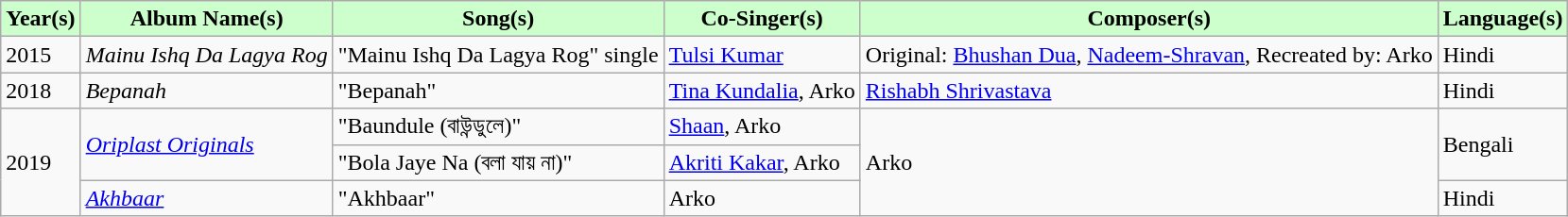<table class="wikitable sortable">
<tr style="background:#cfc; text-align:center;">
<td><strong>Year(s)</strong></td>
<td><strong>Album Name(s)</strong></td>
<td><strong>Song(s)</strong></td>
<td><strong>Co-Singer(s)</strong></td>
<td><strong>Composer(s)</strong></td>
<td><strong>Language(s)</strong></td>
</tr>
<tr>
<td>2015</td>
<td><em>Mainu Ishq Da Lagya Rog</em></td>
<td>"Mainu Ishq Da Lagya Rog" single</td>
<td><a href='#'>Tulsi Kumar</a></td>
<td>Original: <a href='#'>Bhushan Dua</a>, <a href='#'>Nadeem-Shravan</a>, Recreated by: Arko</td>
<td>Hindi</td>
</tr>
<tr>
<td>2018</td>
<td><em>Bepanah</em></td>
<td>"Bepanah"</td>
<td><a href='#'>Tina Kundalia</a>, Arko</td>
<td><a href='#'>Rishabh Shrivastava</a></td>
<td>Hindi</td>
</tr>
<tr>
<td rowspan="3">2019</td>
<td rowspan="2"><em><a href='#'>Oriplast Originals</a></em></td>
<td>"Baundule (বাউন্ডুলে)"</td>
<td><a href='#'>Shaan</a>, Arko</td>
<td rowspan="3">Arko</td>
<td rowspan="2">Bengali</td>
</tr>
<tr>
<td>"Bola Jaye Na (বলা যায় না)"</td>
<td><a href='#'>Akriti Kakar</a>, Arko</td>
</tr>
<tr>
<td><em><a href='#'>Akhbaar</a></em></td>
<td>"Akhbaar"</td>
<td>Arko</td>
<td>Hindi</td>
</tr>
</table>
